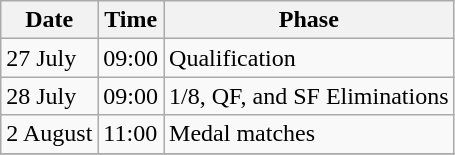<table class=wikitable>
<tr>
<th>Date</th>
<th>Time</th>
<th>Phase</th>
</tr>
<tr>
<td>27 July</td>
<td>09:00</td>
<td>Qualification</td>
</tr>
<tr>
<td>28 July</td>
<td>09:00</td>
<td>1/8, QF, and SF Eliminations</td>
</tr>
<tr>
<td>2 August</td>
<td>11:00</td>
<td>Medal matches</td>
</tr>
<tr>
</tr>
</table>
